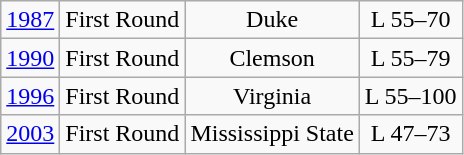<table class="wikitable">
<tr align="center">
<td><a href='#'>1987</a></td>
<td>First Round</td>
<td>Duke</td>
<td>L 55–70</td>
</tr>
<tr align="center">
<td><a href='#'>1990</a></td>
<td>First Round</td>
<td>Clemson</td>
<td>L 55–79</td>
</tr>
<tr align="center">
<td><a href='#'>1996</a></td>
<td>First Round</td>
<td>Virginia</td>
<td>L 55–100</td>
</tr>
<tr align="center">
<td><a href='#'>2003</a></td>
<td>First Round</td>
<td>Mississippi State</td>
<td>L 47–73</td>
</tr>
</table>
